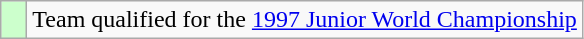<table class="wikitable" style="text-align: center;">
<tr>
<td width=10px bgcolor=#ccffcc></td>
<td>Team qualified for the <a href='#'>1997 Junior World Championship</a></td>
</tr>
</table>
